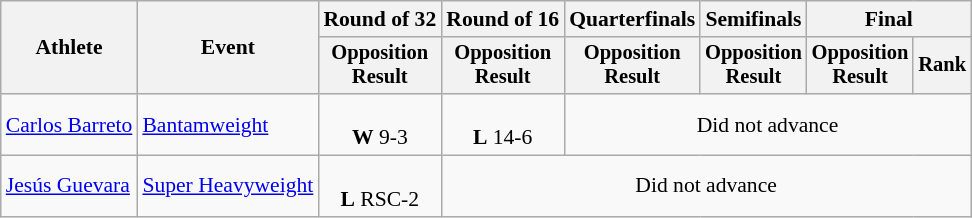<table class="wikitable" style="font-size:90%;">
<tr>
<th rowspan=2>Athlete</th>
<th rowspan=2>Event</th>
<th>Round of 32</th>
<th>Round of 16</th>
<th>Quarterfinals</th>
<th>Semifinals</th>
<th colspan=2>Final</th>
</tr>
<tr style="font-size:95%">
<th>Opposition<br>Result</th>
<th>Opposition<br>Result</th>
<th>Opposition<br>Result</th>
<th>Opposition<br>Result</th>
<th>Opposition<br>Result</th>
<th>Rank</th>
</tr>
<tr align=center>
<td align=left><a href='#'>Carlos Barreto</a></td>
<td align=left><a href='#'>Bantamweight</a></td>
<td><br><strong>W</strong> 9-3</td>
<td><br><strong>L</strong> 14-6</td>
<td colspan=4>Did not advance</td>
</tr>
<tr align=center>
<td align=left><a href='#'>Jesús Guevara</a></td>
<td align=left><a href='#'>Super Heavyweight</a></td>
<td><br><strong>L</strong> RSC-2</td>
<td colspan=5>Did not advance</td>
</tr>
</table>
